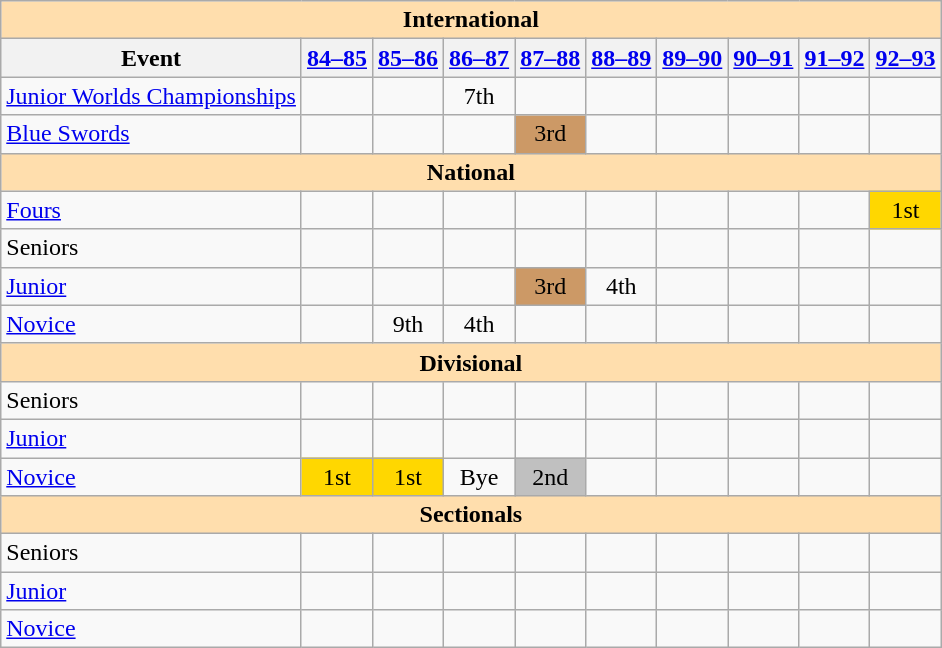<table class="wikitable" style="text-align:center">
<tr>
<th colspan="10" style="background:#ffdead; text-align:center;">International</th>
</tr>
<tr>
<th>Event</th>
<th><a href='#'>84–85</a></th>
<th><a href='#'>85–86</a></th>
<th><a href='#'>86–87</a></th>
<th><a href='#'>87–88</a></th>
<th><a href='#'>88–89</a></th>
<th><a href='#'>89–90</a></th>
<th><a href='#'>90–91</a></th>
<th><a href='#'>91–92</a></th>
<th><a href='#'>92–93</a></th>
</tr>
<tr>
<td align=left><a href='#'>Junior Worlds Championships</a></td>
<td></td>
<td></td>
<td>7th</td>
<td></td>
<td></td>
<td></td>
<td></td>
<td></td>
<td></td>
</tr>
<tr>
<td align=left><a href='#'>Blue Swords</a></td>
<td></td>
<td></td>
<td></td>
<td style="background:#c96;">3rd</td>
<td></td>
<td></td>
<td></td>
<td></td>
<td></td>
</tr>
<tr>
<th colspan="10" style="background:#ffdead; text-align:center;">National</th>
</tr>
<tr>
<td align=left><a href='#'>Fours</a></td>
<td></td>
<td></td>
<td></td>
<td></td>
<td></td>
<td></td>
<td></td>
<td></td>
<td style="background:gold;">1st</td>
</tr>
<tr>
<td align=left>Seniors</td>
<td></td>
<td></td>
<td></td>
<td></td>
<td></td>
<td></td>
<td></td>
<td></td>
<td></td>
</tr>
<tr>
<td align=left><a href='#'>Junior</a></td>
<td></td>
<td></td>
<td></td>
<td style="background:#c96;">3rd</td>
<td>4th</td>
<td></td>
<td></td>
<td></td>
<td></td>
</tr>
<tr>
<td align=left><a href='#'>Novice</a></td>
<td></td>
<td>9th</td>
<td>4th</td>
<td></td>
<td></td>
<td></td>
<td></td>
<td></td>
<td></td>
</tr>
<tr>
<th colspan="10" style="background:#ffdead; text-align:center;">Divisional</th>
</tr>
<tr>
<td align=left>Seniors</td>
<td></td>
<td></td>
<td></td>
<td></td>
<td></td>
<td></td>
<td></td>
<td></td>
<td></td>
</tr>
<tr>
<td align=left><a href='#'>Junior</a></td>
<td></td>
<td></td>
<td></td>
<td></td>
<td></td>
<td></td>
<td></td>
<td></td>
<td></td>
</tr>
<tr>
<td align=left><a href='#'>Novice</a></td>
<td style="background:gold;">1st</td>
<td style="background:gold;">1st</td>
<td>Bye</td>
<td style="background:silver;">2nd</td>
<td></td>
<td></td>
<td></td>
<td></td>
<td></td>
</tr>
<tr>
<th colspan="10" style="background:#ffdead; text-align:center;">Sectionals</th>
</tr>
<tr>
<td align=left>Seniors</td>
<td></td>
<td></td>
<td></td>
<td></td>
<td></td>
<td></td>
<td></td>
<td></td>
<td></td>
</tr>
<tr>
<td align=left><a href='#'>Junior</a></td>
<td></td>
<td></td>
<td></td>
<td></td>
<td></td>
<td></td>
<td></td>
<td></td>
<td></td>
</tr>
<tr>
<td align=left><a href='#'>Novice</a></td>
<td></td>
<td></td>
<td></td>
<td></td>
<td></td>
<td></td>
<td></td>
<td></td>
<td></td>
</tr>
</table>
